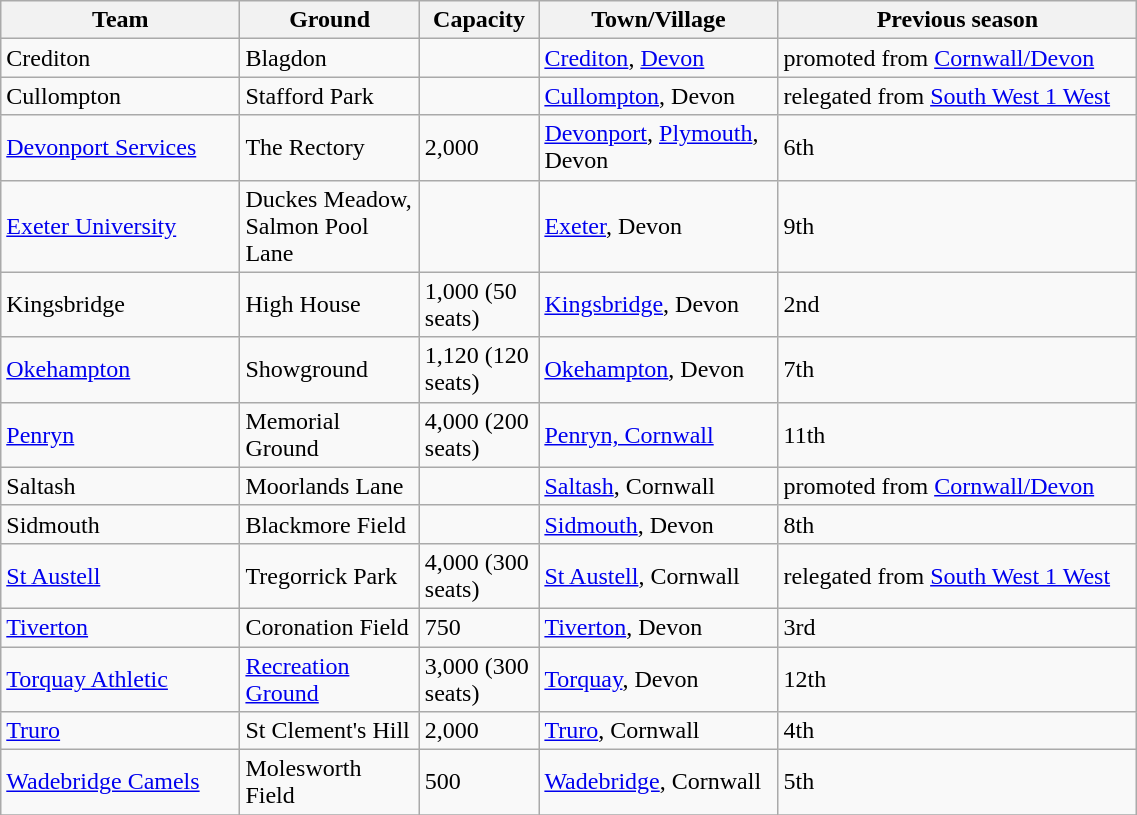<table class="wikitable sortable" width=60%>
<tr>
<th width=20%>Team</th>
<th width=15%>Ground</th>
<th width=10%>Capacity</th>
<th width=20%>Town/Village</th>
<th width=30%>Previous season</th>
</tr>
<tr>
<td>Crediton</td>
<td>Blagdon</td>
<td></td>
<td><a href='#'>Crediton</a>, <a href='#'>Devon</a></td>
<td>promoted from <a href='#'>Cornwall/Devon</a></td>
</tr>
<tr>
<td>Cullompton</td>
<td>Stafford Park</td>
<td></td>
<td><a href='#'>Cullompton</a>, Devon</td>
<td>relegated from <a href='#'>South West 1 West</a></td>
</tr>
<tr>
<td><a href='#'>Devonport Services</a></td>
<td>The Rectory</td>
<td>2,000</td>
<td><a href='#'>Devonport</a>, <a href='#'>Plymouth</a>, Devon</td>
<td>6th</td>
</tr>
<tr>
<td><a href='#'>Exeter University</a></td>
<td>Duckes Meadow, Salmon Pool Lane</td>
<td></td>
<td><a href='#'>Exeter</a>, Devon</td>
<td>9th</td>
</tr>
<tr>
<td>Kingsbridge</td>
<td>High House</td>
<td>1,000 (50 seats)</td>
<td><a href='#'>Kingsbridge</a>, Devon</td>
<td>2nd</td>
</tr>
<tr>
<td><a href='#'>Okehampton</a></td>
<td>Showground</td>
<td>1,120 (120 seats)</td>
<td><a href='#'>Okehampton</a>, Devon</td>
<td>7th</td>
</tr>
<tr>
<td><a href='#'>Penryn</a></td>
<td>Memorial Ground</td>
<td>4,000 (200 seats)</td>
<td><a href='#'>Penryn, Cornwall</a></td>
<td>11th</td>
</tr>
<tr>
<td>Saltash</td>
<td>Moorlands Lane</td>
<td></td>
<td><a href='#'>Saltash</a>, Cornwall</td>
<td>promoted from <a href='#'>Cornwall/Devon</a></td>
</tr>
<tr>
<td>Sidmouth</td>
<td>Blackmore Field</td>
<td></td>
<td><a href='#'>Sidmouth</a>, Devon</td>
<td>8th</td>
</tr>
<tr>
<td><a href='#'>St Austell</a></td>
<td>Tregorrick Park</td>
<td>4,000 (300 seats)</td>
<td><a href='#'>St Austell</a>, Cornwall</td>
<td>relegated from <a href='#'>South West 1 West</a></td>
</tr>
<tr>
<td><a href='#'>Tiverton</a></td>
<td>Coronation Field</td>
<td>750</td>
<td><a href='#'>Tiverton</a>, Devon</td>
<td>3rd</td>
</tr>
<tr>
<td><a href='#'>Torquay Athletic</a></td>
<td><a href='#'>Recreation Ground</a></td>
<td>3,000 (300 seats)</td>
<td><a href='#'>Torquay</a>, Devon</td>
<td>12th</td>
</tr>
<tr>
<td><a href='#'>Truro</a></td>
<td>St Clement's Hill</td>
<td>2,000</td>
<td><a href='#'>Truro</a>, Cornwall</td>
<td>4th</td>
</tr>
<tr>
<td><a href='#'>Wadebridge Camels</a></td>
<td>Molesworth Field</td>
<td>500</td>
<td><a href='#'>Wadebridge</a>, Cornwall</td>
<td>5th</td>
</tr>
<tr>
</tr>
</table>
